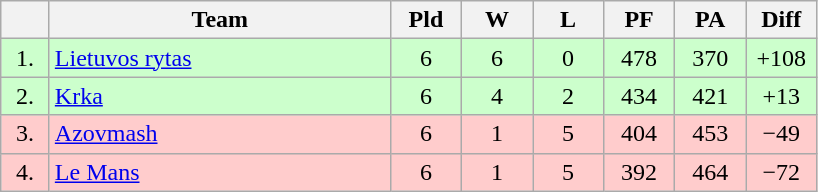<table class="wikitable" style="text-align:center">
<tr>
<th width=25></th>
<th width=220>Team</th>
<th width=40>Pld</th>
<th width=40>W</th>
<th width=40>L</th>
<th width=40>PF</th>
<th width=40>PA</th>
<th width=40>Diff</th>
</tr>
<tr style="background: #ccffcc;">
<td>1.</td>
<td align=left> <a href='#'>Lietuvos rytas</a></td>
<td>6</td>
<td>6</td>
<td>0</td>
<td>478</td>
<td>370</td>
<td>+108</td>
</tr>
<tr style="background:#ccffcc;">
<td>2.</td>
<td align=left> <a href='#'>Krka</a></td>
<td>6</td>
<td>4</td>
<td>2</td>
<td>434</td>
<td>421</td>
<td>+13</td>
</tr>
<tr style="background:#ffcccc;">
<td>3.</td>
<td align=left> <a href='#'>Azovmash</a></td>
<td>6</td>
<td>1</td>
<td>5</td>
<td>404</td>
<td>453</td>
<td>−49</td>
</tr>
<tr style="background:#ffcccc;">
<td>4.</td>
<td align=left> <a href='#'>Le Mans</a></td>
<td>6</td>
<td>1</td>
<td>5</td>
<td>392</td>
<td>464</td>
<td>−72</td>
</tr>
</table>
